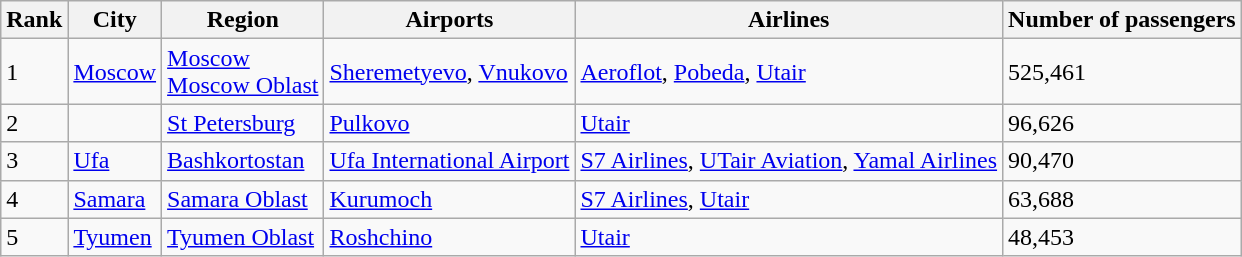<table class="wikitable sortable">
<tr>
<th>Rank</th>
<th>City</th>
<th>Region</th>
<th>Airports</th>
<th>Airlines</th>
<th>Number of passengers</th>
</tr>
<tr>
<td>1</td>
<td><a href='#'>Moscow</a></td>
<td> <a href='#'>Moscow</a><br> <a href='#'>Moscow Oblast</a></td>
<td><a href='#'>Sheremetyevo</a>, <a href='#'>Vnukovo</a></td>
<td><a href='#'>Aeroflot</a>, <a href='#'>Pobeda</a>, <a href='#'>Utair</a></td>
<td>525,461</td>
</tr>
<tr>
<td>2</td>
<td></td>
<td> <a href='#'>St Petersburg</a><br></td>
<td><a href='#'>Pulkovo</a></td>
<td><a href='#'>Utair</a></td>
<td>96,626</td>
</tr>
<tr>
<td>3</td>
<td><a href='#'>Ufa</a></td>
<td> <a href='#'>Bashkortostan</a></td>
<td><a href='#'>Ufa International Airport</a></td>
<td><a href='#'>S7 Airlines</a>, <a href='#'>UTair Aviation</a>, <a href='#'>Yamal Airlines</a></td>
<td>90,470</td>
</tr>
<tr>
<td>4</td>
<td><a href='#'>Samara</a></td>
<td> <a href='#'>Samara Oblast</a></td>
<td><a href='#'>Kurumoch</a></td>
<td><a href='#'>S7 Airlines</a>, <a href='#'>Utair</a></td>
<td>63,688</td>
</tr>
<tr>
<td>5</td>
<td><a href='#'>Tyumen</a></td>
<td> <a href='#'>Tyumen Oblast</a></td>
<td><a href='#'>Roshchino</a></td>
<td><a href='#'>Utair</a></td>
<td>48,453</td>
</tr>
</table>
